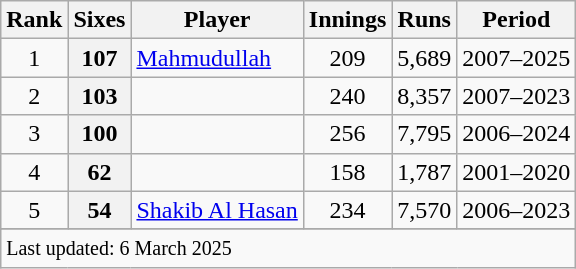<table class="wikitable plainrowheaders sortable">
<tr>
<th scope=col>Rank</th>
<th scope=col>Sixes</th>
<th scope=col>Player</th>
<th scope=col>Innings</th>
<th scope=col>Runs</th>
<th scope=col>Period</th>
</tr>
<tr>
<td align=center>1</td>
<th scope=row style=text-align:center;>107</th>
<td><a href='#'>Mahmudullah</a></td>
<td align=center>209</td>
<td align=center>5,689</td>
<td>2007–2025</td>
</tr>
<tr>
<td align=center>2</td>
<th scope=row style="text-align:center;">103</th>
<td></td>
<td align=center>240</td>
<td align=center>8,357</td>
<td>2007–2023</td>
</tr>
<tr>
<td align=center>3</td>
<th scope=row style=text-align:center;>100</th>
<td></td>
<td align=center>256</td>
<td align=center>7,795</td>
<td>2006–2024</td>
</tr>
<tr>
<td align=center>4</td>
<th scope=row style=text-align:center;>62</th>
<td></td>
<td align=center>158</td>
<td align=center>1,787</td>
<td>2001–2020</td>
</tr>
<tr>
<td align=center>5</td>
<th scope=row style=text-align:center;>54</th>
<td><a href='#'>Shakib Al Hasan</a></td>
<td align=center>234</td>
<td align=center>7,570</td>
<td>2006–2023</td>
</tr>
<tr>
</tr>
<tr class=sortbottom>
<td colspan=6><small>Last updated: 6 March 2025</small></td>
</tr>
</table>
